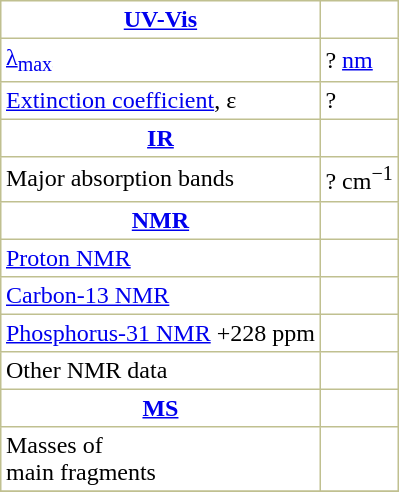<table border="1" cellspacing="0" cellpadding="3" style="margin: 0 0 0 0.5em; background: #FFFFFF; border-collapse: collapse; border-color: #C0C090;">
<tr>
<th><a href='#'>UV-Vis</a></th>
</tr>
<tr>
<td><a href='#'>λ<sub>max</sub></a></td>
<td>? <a href='#'>nm</a></td>
</tr>
<tr>
<td><a href='#'>Extinction coefficient</a>, ε</td>
<td>?</td>
</tr>
<tr>
<th><a href='#'>IR</a></th>
</tr>
<tr>
<td>Major absorption bands</td>
<td>? cm<sup>−1</sup></td>
</tr>
<tr>
<th><a href='#'>NMR</a></th>
</tr>
<tr>
<td><a href='#'>Proton NMR</a> </td>
<td> </td>
</tr>
<tr>
<td><a href='#'>Carbon-13 NMR</a> </td>
<td> </td>
</tr>
<tr>
<td><a href='#'>Phosphorus-31 NMR</a> +228 ppm </td>
<td> </td>
</tr>
<tr>
<td>Other NMR data </td>
<td> </td>
</tr>
<tr>
<th><a href='#'>MS</a></th>
</tr>
<tr>
<td>Masses of <br>main fragments</td>
<td>  </td>
</tr>
<tr>
</tr>
</table>
